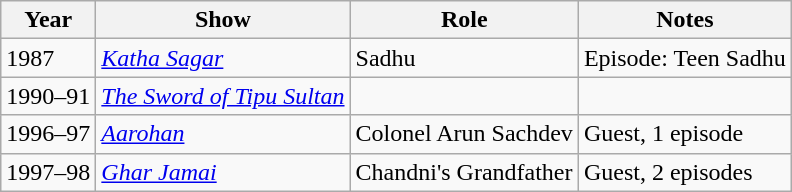<table class="wikitable">
<tr>
<th>Year</th>
<th>Show</th>
<th>Role</th>
<th>Notes</th>
</tr>
<tr>
<td>1987</td>
<td><em><a href='#'>Katha Sagar</a></em></td>
<td>Sadhu</td>
<td>Episode: Teen Sadhu</td>
</tr>
<tr>
<td>1990–91</td>
<td><em><a href='#'>The Sword of Tipu Sultan</a></em></td>
<td></td>
<td></td>
</tr>
<tr>
<td>1996–97</td>
<td><em><a href='#'>Aarohan</a></em></td>
<td>Colonel Arun Sachdev</td>
<td>Guest, 1 episode</td>
</tr>
<tr>
<td>1997–98</td>
<td><em><a href='#'>Ghar Jamai</a></em></td>
<td>Chandni's Grandfather</td>
<td>Guest, 2 episodes</td>
</tr>
</table>
